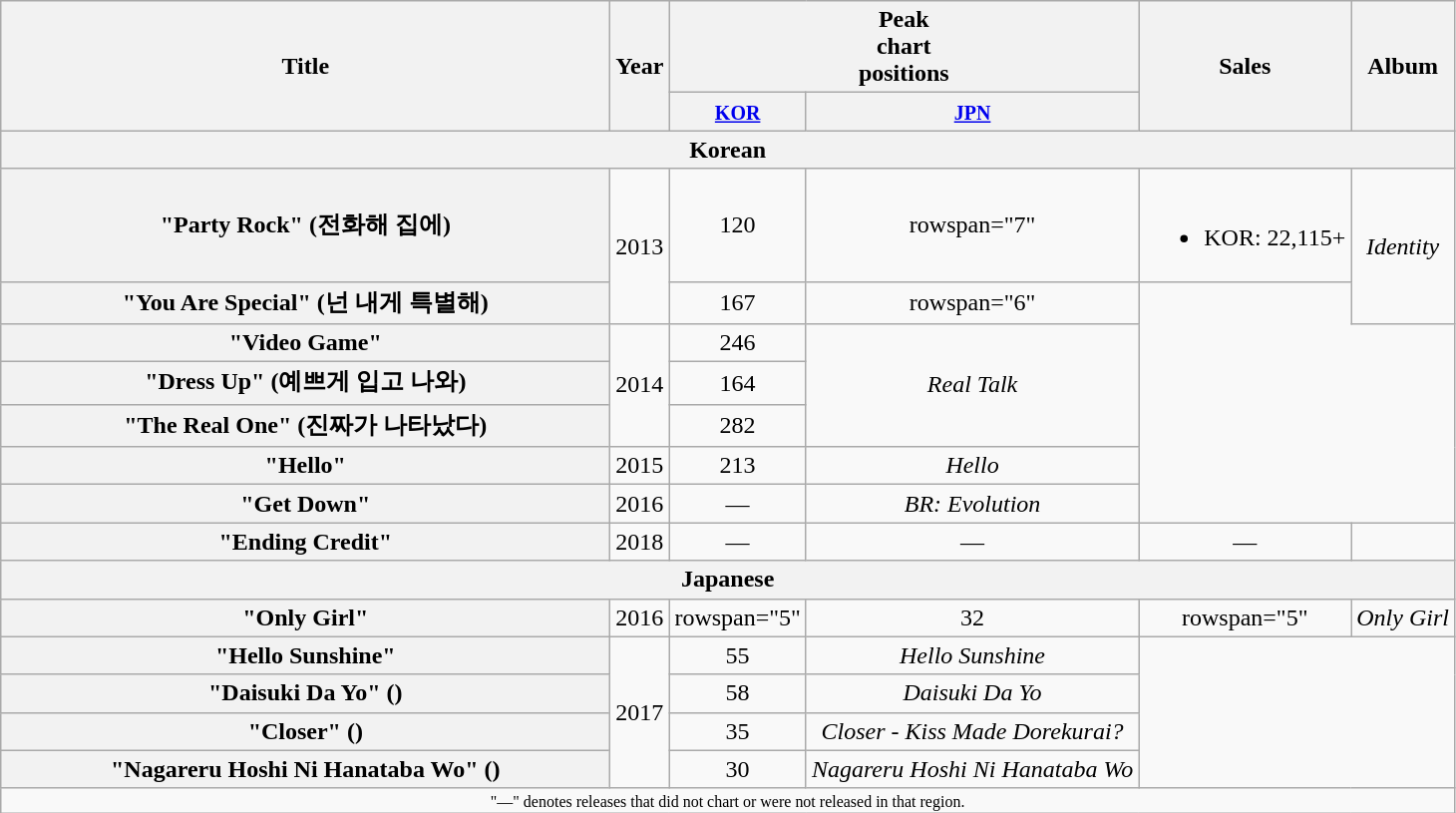<table class="wikitable plainrowheaders" style="text-align:center;" border="1">
<tr>
<th scope="col" rowspan="2" style="width:25em;">Title</th>
<th scope="col" rowspan="2">Year</th>
<th scope="col" colspan="2">Peak <br> chart <br> positions</th>
<th scope="col" rowspan="2">Sales</th>
<th scope="col" rowspan="2">Album</th>
</tr>
<tr>
<th><small><a href='#'>KOR</a></small><br></th>
<th><small><a href='#'>JPN</a></small><br></th>
</tr>
<tr>
<th colspan="6">Korean</th>
</tr>
<tr>
<th scope="row">"Party Rock" (전화해 집에)</th>
<td rowspan="2">2013</td>
<td>120</td>
<td>rowspan="7" </td>
<td><br><ul><li>KOR: 22,115+</li></ul></td>
<td rowspan="2"><em>Identity</em></td>
</tr>
<tr>
<th scope="row">"You Are Special" (넌 내게 특별해)</th>
<td>167</td>
<td>rowspan="6" </td>
</tr>
<tr>
<th scope="row">"Video Game"</th>
<td rowspan="3">2014</td>
<td>246</td>
<td rowspan="3"><em>Real Talk</em></td>
</tr>
<tr>
<th scope="row">"Dress Up" (예쁘게 입고 나와)</th>
<td>164</td>
</tr>
<tr>
<th scope="row">"The Real One" (진짜가 나타났다)</th>
<td>282</td>
</tr>
<tr>
<th scope="row">"Hello"</th>
<td>2015</td>
<td>213</td>
<td><em>Hello</em></td>
</tr>
<tr>
<th scope="row">"Get Down"</th>
<td>2016</td>
<td>—</td>
<td><em>BR: Evolution</em></td>
</tr>
<tr>
<th scope="row">"Ending Credit"</th>
<td>2018</td>
<td>—</td>
<td>—</td>
<td>—</td>
<td></td>
</tr>
<tr>
<th colspan="6">Japanese</th>
</tr>
<tr>
<th scope="row">"Only Girl"</th>
<td>2016</td>
<td>rowspan="5" </td>
<td>32</td>
<td>rowspan="5" </td>
<td><em>Only Girl</em></td>
</tr>
<tr>
<th scope="row">"Hello Sunshine"</th>
<td rowspan="4">2017</td>
<td>55</td>
<td><em>Hello Sunshine</em></td>
</tr>
<tr>
<th scope="row">"Daisuki Da Yo" ()</th>
<td>58</td>
<td><em>Daisuki Da Yo</em></td>
</tr>
<tr>
<th scope="row">"Closer" ()</th>
<td>35</td>
<td><em>Closer - Kiss Made Dorekurai?</em></td>
</tr>
<tr>
<th scope="row">"Nagareru Hoshi Ni Hanataba Wo" ()</th>
<td>30</td>
<td><em>Nagareru Hoshi Ni Hanataba Wo</em></td>
</tr>
<tr>
<td align="center" colspan="6" style="font-size:8pt">"—" denotes releases that did not chart or were not released in that region.</td>
</tr>
</table>
